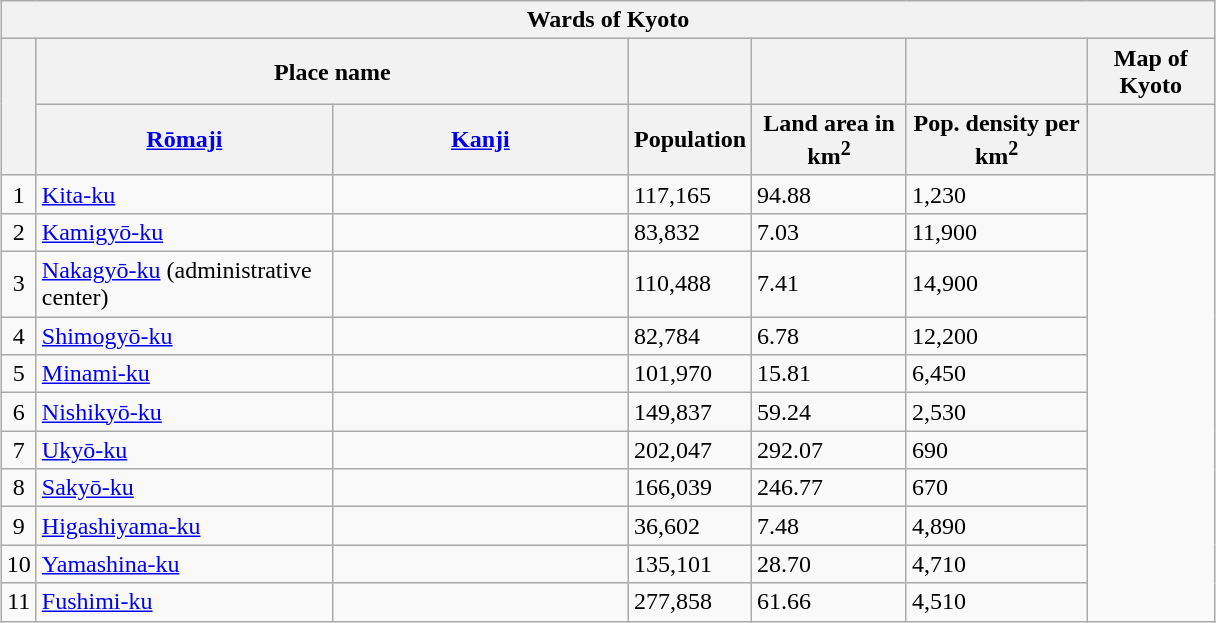<table width="810" class="wikitable" style="margin-left: auto; margin-right: auto">
<tr>
<th colspan="7">Wards of Kyoto</th>
</tr>
<tr>
<th rowspan="2"></th>
<th colspan="2">Place name</th>
<th></th>
<th></th>
<th></th>
<th>Map of Kyoto</th>
</tr>
<tr>
<th style="width: 190px;"><a href='#'>Rōmaji</a></th>
<th style="width: 190px;"><a href='#'>Kanji</a></th>
<th>Population</th>
<th>Land area in km<sup>2</sup></th>
<th>Pop. density per km<sup>2</sup></th>
<th></th>
</tr>
<tr>
<td style="text-align: center;"  "width: 20px;">1</td>
<td><a href='#'>Kita-ku</a></td>
<td></td>
<td>117,165</td>
<td>94.88</td>
<td>1,230</td>
<td rowspan="11"></td>
</tr>
<tr>
<td style="text-align: center;">2</td>
<td><a href='#'>Kamigyō-ku</a></td>
<td></td>
<td>83,832</td>
<td>7.03</td>
<td>11,900</td>
</tr>
<tr>
<td style="text-align: center;">3</td>
<td><a href='#'>Nakagyō-ku</a> (administrative center)</td>
<td></td>
<td>110,488</td>
<td>7.41</td>
<td>14,900</td>
</tr>
<tr>
<td style="text-align: center;">4</td>
<td><a href='#'>Shimogyō-ku</a></td>
<td></td>
<td>82,784</td>
<td>6.78</td>
<td>12,200</td>
</tr>
<tr>
<td style="text-align: center;">5</td>
<td><a href='#'>Minami-ku</a></td>
<td></td>
<td>101,970</td>
<td>15.81</td>
<td>6,450</td>
</tr>
<tr>
<td style="text-align: center;">6</td>
<td><a href='#'>Nishikyō-ku</a></td>
<td></td>
<td>149,837</td>
<td>59.24</td>
<td>2,530</td>
</tr>
<tr>
<td style="text-align: center;">7</td>
<td><a href='#'>Ukyō-ku</a></td>
<td></td>
<td>202,047</td>
<td>292.07</td>
<td>690</td>
</tr>
<tr>
<td style="text-align: center;">8</td>
<td><a href='#'>Sakyō-ku</a></td>
<td></td>
<td>166,039</td>
<td>246.77</td>
<td>670</td>
</tr>
<tr>
<td style="text-align: center;">9</td>
<td><a href='#'>Higashiyama-ku</a></td>
<td></td>
<td>36,602</td>
<td>7.48</td>
<td>4,890</td>
</tr>
<tr>
<td style="text-align: center;">10</td>
<td><a href='#'>Yamashina-ku</a></td>
<td></td>
<td>135,101</td>
<td>28.70</td>
<td>4,710</td>
</tr>
<tr>
<td style="text-align: center;">11</td>
<td><a href='#'>Fushimi-ku</a></td>
<td></td>
<td>277,858</td>
<td>61.66</td>
<td>4,510</td>
</tr>
</table>
